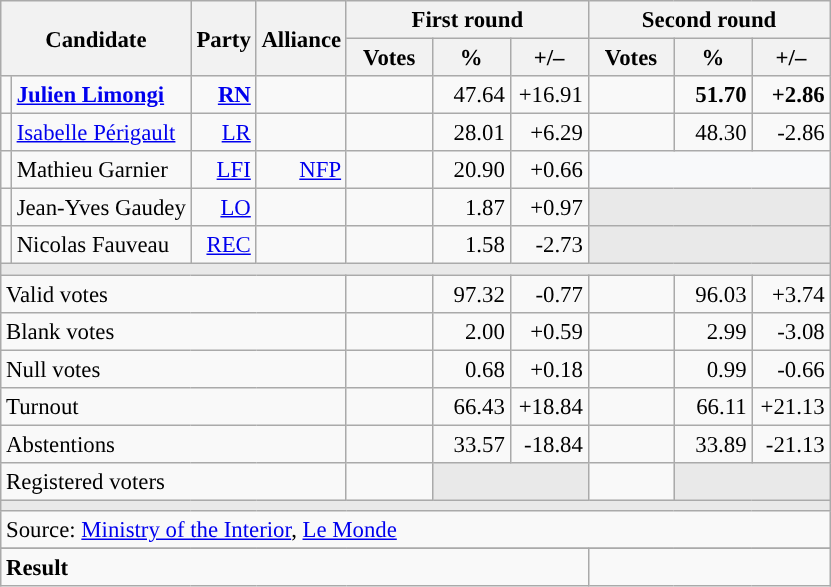<table class="wikitable" style="text-align:right;font-size:95%;">
<tr>
<th rowspan="2" colspan="2">Candidate</th>
<th rowspan="2">Party</th>
<th rowspan="2">Alliance</th>
<th colspan="3">First round</th>
<th colspan="3">Second round</th>
</tr>
<tr>
<th style="width:50px;">Votes</th>
<th style="width:45px;">%</th>
<th style="width:45px;">+/–</th>
<th style="width:50px;">Votes</th>
<th style="width:45px;">%</th>
<th style="width:45px;">+/–</th>
</tr>
<tr>
<td style="color:inherit;background:"></td>
<td style="text-align:left;"><strong><a href='#'>Julien Limongi</a></strong></td>
<td><a href='#'><strong>RN</strong></a></td>
<td></td>
<td></td>
<td>47.64</td>
<td>+16.91</td>
<td><strong></strong></td>
<td><strong>51.70</strong></td>
<td><strong>+2.86</strong></td>
</tr>
<tr>
<td style="color:inherit;background:"></td>
<td style="text-align:left;"><a href='#'>Isabelle Périgault</a></td>
<td><a href='#'>LR</a></td>
<td></td>
<td></td>
<td>28.01</td>
<td>+6.29</td>
<td></td>
<td>48.30</td>
<td>-2.86</td>
</tr>
<tr>
<td style="color:inherit;background:"></td>
<td style="text-align:left;">Mathieu Garnier</td>
<td><a href='#'>LFI</a></td>
<td><a href='#'>NFP</a></td>
<td></td>
<td>20.90</td>
<td>+0.66</td>
<td colspan="3" style="background:#F8F9FA;"></td>
</tr>
<tr>
<td style="color:inherit;background:"></td>
<td style="text-align:left;">Jean-Yves Gaudey</td>
<td><a href='#'>LO</a></td>
<td></td>
<td></td>
<td>1.87</td>
<td>+0.97</td>
<td colspan="3" style="background:#E9E9E9;"></td>
</tr>
<tr>
<td style="color:inherit;background:"></td>
<td style="text-align:left;">Nicolas Fauveau</td>
<td><a href='#'>REC</a></td>
<td></td>
<td></td>
<td>1.58</td>
<td>-2.73</td>
<td colspan="3" style="background:#E9E9E9;"></td>
</tr>
<tr>
<td colspan="10" style="background:#E9E9E9;"></td>
</tr>
<tr>
<td colspan="4" style="text-align:left;">Valid votes</td>
<td></td>
<td>97.32</td>
<td>-0.77</td>
<td></td>
<td>96.03</td>
<td>+3.74</td>
</tr>
<tr>
<td colspan="4" style="text-align:left;">Blank votes</td>
<td></td>
<td>2.00</td>
<td>+0.59</td>
<td></td>
<td>2.99</td>
<td>-3.08</td>
</tr>
<tr>
<td colspan="4" style="text-align:left;">Null votes</td>
<td></td>
<td>0.68</td>
<td>+0.18</td>
<td></td>
<td>0.99</td>
<td>-0.66</td>
</tr>
<tr>
<td colspan="4" style="text-align:left;">Turnout</td>
<td></td>
<td>66.43</td>
<td>+18.84</td>
<td></td>
<td>66.11</td>
<td>+21.13</td>
</tr>
<tr>
<td colspan="4" style="text-align:left;">Abstentions</td>
<td></td>
<td>33.57</td>
<td>-18.84</td>
<td></td>
<td>33.89</td>
<td>-21.13</td>
</tr>
<tr>
<td colspan="4" style="text-align:left;">Registered voters</td>
<td></td>
<td colspan="2" style="background:#E9E9E9;"></td>
<td></td>
<td colspan="2" style="background:#E9E9E9;"></td>
</tr>
<tr>
<td colspan="10" style="background:#E9E9E9;"></td>
</tr>
<tr>
<td colspan="10" style="text-align:left;">Source: <a href='#'>Ministry of the Interior</a>, <a href='#'>Le Monde</a></td>
</tr>
<tr>
</tr>
<tr style="font-weight:bold">
<td colspan="7" style="text-align:left;">Result</td>
<td colspan="7" style="background-color:"></td>
</tr>
</table>
